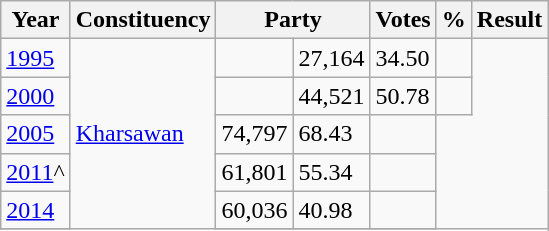<table class="wikitable">
<tr>
<th>Year</th>
<th>Constituency</th>
<th colspan="2">Party</th>
<th>Votes</th>
<th>%</th>
<th>Result</th>
</tr>
<tr>
<td><a href='#'>1995</a></td>
<td rowspan=7><a href='#'>Kharsawan</a></td>
<td></td>
<td>27,164</td>
<td>34.50</td>
<td></td>
</tr>
<tr>
<td><a href='#'>2000</a></td>
<td></td>
<td>44,521</td>
<td>50.78</td>
<td></td>
</tr>
<tr>
<td><a href='#'>2005</a></td>
<td>74,797</td>
<td>68.43</td>
<td></td>
</tr>
<tr>
<td><a href='#'>2011</a>^</td>
<td>61,801</td>
<td>55.34</td>
<td></td>
</tr>
<tr>
<td><a href='#'>2014</a></td>
<td>60,036</td>
<td>40.98</td>
<td></td>
</tr>
<tr>
</tr>
</table>
